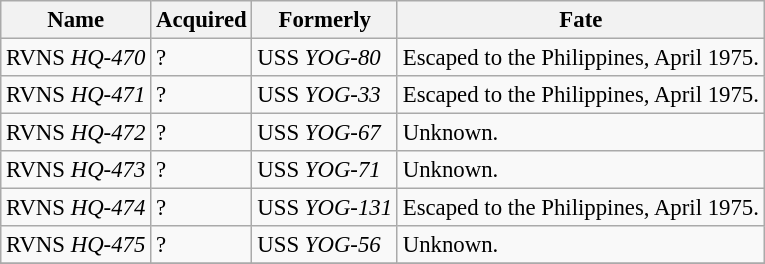<table class="wikitable" style="font-size:95%;">
<tr>
<th>Name</th>
<th>Acquired</th>
<th>Formerly</th>
<th>Fate</th>
</tr>
<tr>
<td>RVNS <em>HQ-470</em></td>
<td>?</td>
<td>USS <em>YOG-80</em></td>
<td>Escaped to the Philippines, April 1975.</td>
</tr>
<tr>
<td>RVNS <em>HQ-471</em></td>
<td>?</td>
<td>USS <em>YOG-33</em></td>
<td>Escaped to the Philippines, April 1975.</td>
</tr>
<tr>
<td>RVNS <em>HQ-472</em></td>
<td>?</td>
<td>USS <em>YOG-67</em></td>
<td>Unknown.</td>
</tr>
<tr>
<td>RVNS <em>HQ-473</em></td>
<td>?</td>
<td>USS <em>YOG-71</em></td>
<td>Unknown.</td>
</tr>
<tr>
<td>RVNS <em>HQ-474</em></td>
<td>?</td>
<td>USS <em>YOG-131</em></td>
<td>Escaped to the Philippines, April 1975.</td>
</tr>
<tr>
<td>RVNS <em>HQ-475</em></td>
<td>?</td>
<td>USS <em>YOG-56</em></td>
<td>Unknown.</td>
</tr>
<tr>
</tr>
</table>
